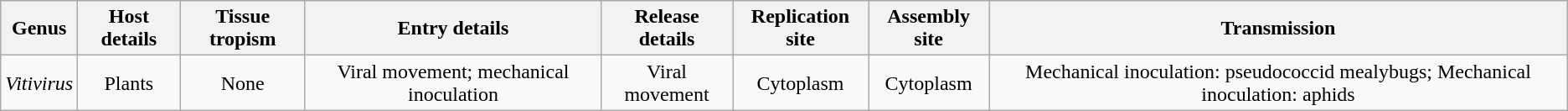<table class="wikitable sortable" style="text-align:center">
<tr>
<th>Genus</th>
<th>Host details</th>
<th>Tissue tropism</th>
<th>Entry details</th>
<th>Release details</th>
<th>Replication site</th>
<th>Assembly site</th>
<th>Transmission</th>
</tr>
<tr>
<td><em>Vitivirus</em></td>
<td>Plants</td>
<td>None</td>
<td>Viral movement; mechanical inoculation</td>
<td>Viral movement</td>
<td>Cytoplasm</td>
<td>Cytoplasm</td>
<td>Mechanical inoculation: pseudococcid mealybugs; Mechanical inoculation: aphids</td>
</tr>
</table>
